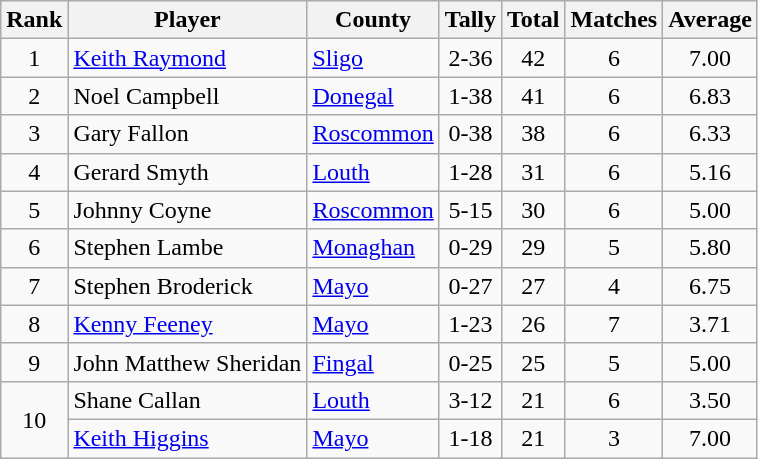<table class="wikitable">
<tr>
<th>Rank</th>
<th>Player</th>
<th>County</th>
<th>Tally</th>
<th>Total</th>
<th>Matches</th>
<th>Average</th>
</tr>
<tr>
<td rowspan=1 align=center>1</td>
<td><a href='#'>Keith Raymond</a></td>
<td><a href='#'>Sligo</a></td>
<td align=center>2-36</td>
<td align=center>42</td>
<td align=center>6</td>
<td align=center>7.00</td>
</tr>
<tr>
<td rowspan=1 align=center>2</td>
<td>Noel Campbell</td>
<td><a href='#'>Donegal</a></td>
<td align=center>1-38</td>
<td align=center>41</td>
<td align=center>6</td>
<td align=center>6.83</td>
</tr>
<tr>
<td rowspan=1 align=center>3</td>
<td>Gary Fallon</td>
<td><a href='#'>Roscommon</a></td>
<td align=center>0-38</td>
<td align=center>38</td>
<td align=center>6</td>
<td align=center>6.33</td>
</tr>
<tr>
<td rowspan=1 align=center>4</td>
<td>Gerard Smyth</td>
<td><a href='#'>Louth</a></td>
<td align=center>1-28</td>
<td align=center>31</td>
<td align=center>6</td>
<td align=center>5.16</td>
</tr>
<tr>
<td rowspan=1 align=center>5</td>
<td>Johnny Coyne</td>
<td><a href='#'>Roscommon</a></td>
<td align=center>5-15</td>
<td align=center>30</td>
<td align=center>6</td>
<td align=center>5.00</td>
</tr>
<tr>
<td rowspan=1 align=center>6</td>
<td>Stephen Lambe</td>
<td><a href='#'>Monaghan</a></td>
<td align=center>0-29</td>
<td align=center>29</td>
<td align=center>5</td>
<td align=center>5.80</td>
</tr>
<tr>
<td rowspan=1 align=center>7</td>
<td>Stephen Broderick</td>
<td><a href='#'>Mayo</a></td>
<td align=center>0-27</td>
<td align=center>27</td>
<td align=center>4</td>
<td align=center>6.75</td>
</tr>
<tr>
<td rowspan=1 align=center>8</td>
<td><a href='#'>Kenny Feeney</a></td>
<td><a href='#'>Mayo</a></td>
<td align=center>1-23</td>
<td align=center>26</td>
<td align=center>7</td>
<td align=center>3.71</td>
</tr>
<tr>
<td rowspan=1 align=center>9</td>
<td>John Matthew Sheridan</td>
<td><a href='#'>Fingal</a></td>
<td align=center>0-25</td>
<td align=center>25</td>
<td align=center>5</td>
<td align=center>5.00</td>
</tr>
<tr>
<td rowspan=2 align=center>10</td>
<td>Shane Callan</td>
<td><a href='#'>Louth</a></td>
<td align=center>3-12</td>
<td align=center>21</td>
<td align=center>6</td>
<td align=center>3.50</td>
</tr>
<tr>
<td><a href='#'>Keith Higgins</a></td>
<td><a href='#'>Mayo</a></td>
<td align=center>1-18</td>
<td align=center>21</td>
<td align=center>3</td>
<td align=center>7.00</td>
</tr>
</table>
